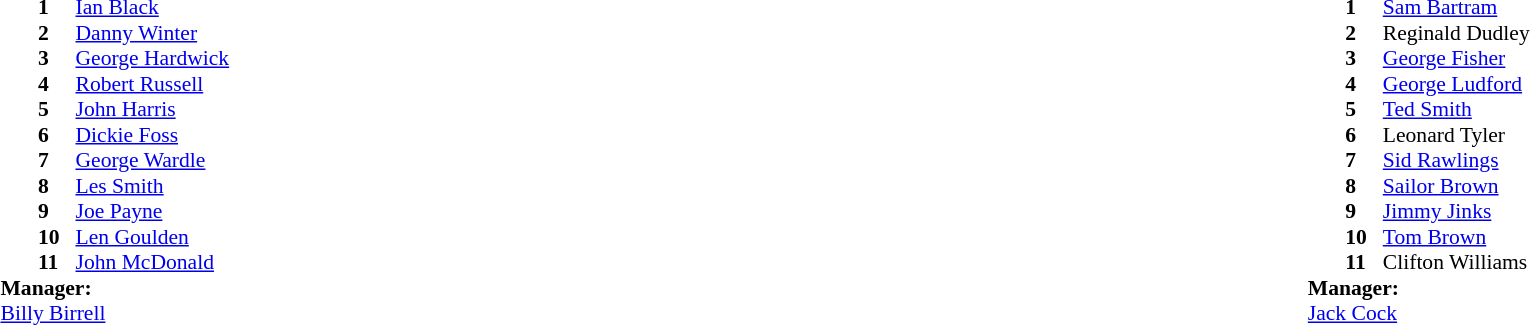<table width="100%">
<tr>
<td valign="top" width="50%"><br><table style="font-size: 90%" cellspacing="0" cellpadding="0">
<tr>
<td colspan="4"></td>
</tr>
<tr>
<th width=25></th>
<th width=25></th>
</tr>
<tr>
<td></td>
<td><strong>1</strong></td>
<td> <a href='#'>Ian Black</a></td>
</tr>
<tr>
<td></td>
<td><strong>2</strong></td>
<td> <a href='#'>Danny Winter</a></td>
</tr>
<tr>
<td></td>
<td><strong>3</strong></td>
<td> <a href='#'>George Hardwick</a></td>
</tr>
<tr>
<td></td>
<td><strong>4</strong></td>
<td> <a href='#'>Robert Russell</a></td>
</tr>
<tr>
<td></td>
<td><strong>5</strong></td>
<td> <a href='#'>John Harris</a></td>
</tr>
<tr>
<td></td>
<td><strong>6</strong></td>
<td> <a href='#'>Dickie Foss</a></td>
</tr>
<tr>
<td></td>
<td><strong>7</strong></td>
<td> <a href='#'>George Wardle</a></td>
</tr>
<tr>
<td></td>
<td><strong>8</strong></td>
<td> <a href='#'>Les Smith</a></td>
</tr>
<tr>
<td></td>
<td><strong>9</strong></td>
<td> <a href='#'>Joe Payne</a></td>
</tr>
<tr>
<td></td>
<td><strong>10</strong></td>
<td> <a href='#'>Len Goulden</a></td>
</tr>
<tr>
<td></td>
<td><strong>11</strong></td>
<td> <a href='#'>John McDonald</a></td>
</tr>
<tr>
<td colspan=3><strong>Manager:</strong></td>
</tr>
<tr>
<td colspan=4> <a href='#'>Billy Birrell</a></td>
</tr>
</table>
</td>
<td></td>
<td style="vertical-align:top; width:50%;"><br><table cellspacing="0" cellpadding="0" style="font-size:90%; margin:auto;">
<tr>
<td colspan="4"></td>
</tr>
<tr>
<th width=25></th>
<th width=25></th>
</tr>
<tr>
<td></td>
<td><strong>1</strong></td>
<td> <a href='#'>Sam Bartram</a></td>
</tr>
<tr>
<td></td>
<td><strong>2</strong></td>
<td> Reginald Dudley</td>
</tr>
<tr>
<td></td>
<td><strong>3</strong></td>
<td> <a href='#'>George Fisher</a></td>
</tr>
<tr>
<td></td>
<td><strong>4</strong></td>
<td> <a href='#'>George Ludford</a></td>
</tr>
<tr>
<td></td>
<td><strong>5</strong></td>
<td> <a href='#'>Ted Smith</a></td>
</tr>
<tr>
<td></td>
<td><strong>6</strong></td>
<td> Leonard Tyler</td>
</tr>
<tr>
<td></td>
<td><strong>7</strong></td>
<td> <a href='#'>Sid Rawlings</a></td>
</tr>
<tr>
<td></td>
<td><strong>8</strong></td>
<td> <a href='#'>Sailor Brown</a></td>
</tr>
<tr>
<td></td>
<td><strong>9</strong></td>
<td> <a href='#'>Jimmy Jinks</a></td>
</tr>
<tr>
<td></td>
<td><strong>10</strong></td>
<td> <a href='#'>Tom Brown</a></td>
</tr>
<tr>
<td></td>
<td><strong>11</strong></td>
<td> Clifton Williams</td>
</tr>
<tr>
<td colspan=3><strong>Manager:</strong></td>
</tr>
<tr>
<td colspan=4> <a href='#'>Jack Cock</a></td>
</tr>
</table>
</td>
</tr>
</table>
